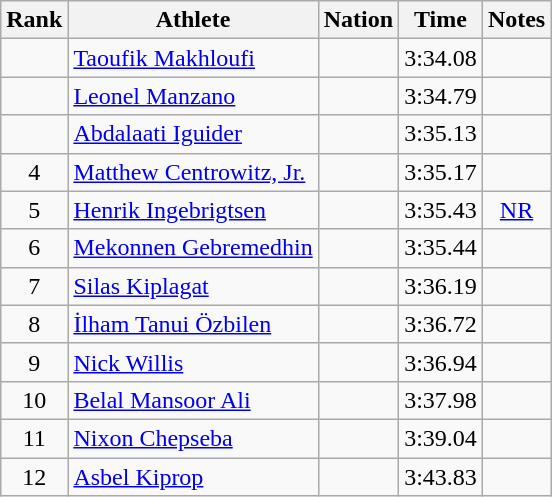<table class="wikitable sortable" style="text-align:center">
<tr>
<th>Rank</th>
<th>Athlete</th>
<th>Nation</th>
<th>Time</th>
<th>Notes</th>
</tr>
<tr>
<td></td>
<td align="left"><a href='#'>Taoufik Makhloufi</a></td>
<td align=left></td>
<td>3:34.08</td>
<td></td>
</tr>
<tr>
<td></td>
<td align="left"><a href='#'>Leonel Manzano</a></td>
<td align=left></td>
<td>3:34.79</td>
<td></td>
</tr>
<tr>
<td></td>
<td align="left"><a href='#'>Abdalaati Iguider</a></td>
<td align=left></td>
<td>3:35.13</td>
<td></td>
</tr>
<tr>
<td>4</td>
<td align="left"><a href='#'>Matthew Centrowitz, Jr.</a></td>
<td align=left></td>
<td>3:35.17</td>
<td></td>
</tr>
<tr>
<td>5</td>
<td align="left"><a href='#'>Henrik Ingebrigtsen</a></td>
<td align=left></td>
<td>3:35.43</td>
<td><a href='#'>NR</a></td>
</tr>
<tr>
<td>6</td>
<td align="left"><a href='#'>Mekonnen Gebremedhin</a></td>
<td align=left></td>
<td>3:35.44</td>
<td></td>
</tr>
<tr>
<td>7</td>
<td align="left"><a href='#'>Silas Kiplagat</a></td>
<td align=left></td>
<td>3:36.19</td>
<td></td>
</tr>
<tr>
<td>8</td>
<td align="left"><a href='#'>İlham Tanui Özbilen</a></td>
<td align=left></td>
<td>3:36.72</td>
<td></td>
</tr>
<tr>
<td>9</td>
<td align="left"><a href='#'>Nick Willis</a></td>
<td align=left></td>
<td>3:36.94</td>
<td></td>
</tr>
<tr>
<td>10</td>
<td align="left"><a href='#'>Belal Mansoor Ali</a></td>
<td align=left></td>
<td>3:37.98</td>
<td></td>
</tr>
<tr>
<td>11</td>
<td align="left"><a href='#'>Nixon Chepseba</a></td>
<td align=left></td>
<td>3:39.04</td>
<td></td>
</tr>
<tr>
<td>12</td>
<td align="left"><a href='#'>Asbel Kiprop</a></td>
<td align=left></td>
<td>3:43.83</td>
<td></td>
</tr>
</table>
